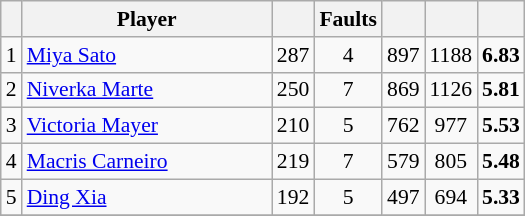<table class="wikitable sortable" style=font-size:90%>
<tr>
<th></th>
<th width=160>Player</th>
<th width=20></th>
<th width=20>Faults</th>
<th width=20></th>
<th width=20></th>
<th width=20></th>
</tr>
<tr>
<td align=center>1</td>
<td> <a href='#'>Miya Sato</a></td>
<td align=center>287</td>
<td align=center>4</td>
<td align=center>897</td>
<td align=center>1188</td>
<td align=center><strong>6.83</strong></td>
</tr>
<tr>
<td align=center>2</td>
<td> <a href='#'>Niverka Marte</a></td>
<td align=center>250</td>
<td align=center>7</td>
<td align=center>869</td>
<td align=center>1126</td>
<td align=center><strong>5.81</strong></td>
</tr>
<tr>
<td align=center>3</td>
<td> <a href='#'>Victoria Mayer</a></td>
<td align=center>210</td>
<td align=center>5</td>
<td align=center>762</td>
<td align=center>977</td>
<td align=center><strong>5.53</strong></td>
</tr>
<tr>
<td align=center>4</td>
<td> <a href='#'>Macris Carneiro</a></td>
<td align=center>219</td>
<td align=center>7</td>
<td align=center>579</td>
<td align=center>805</td>
<td align=center><strong>5.48</strong></td>
</tr>
<tr>
<td align=center>5</td>
<td> <a href='#'>Ding Xia</a></td>
<td align=center>192</td>
<td align=center>5</td>
<td align=center>497</td>
<td align=center>694</td>
<td align=center><strong>5.33</strong></td>
</tr>
<tr>
</tr>
</table>
